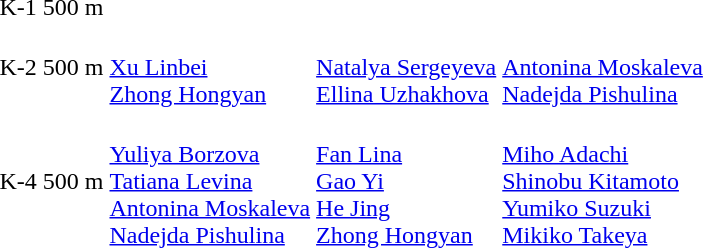<table>
<tr>
<td>K-1 500 m<br></td>
<td></td>
<td></td>
<td></td>
</tr>
<tr>
<td>K-2 500 m<br></td>
<td><br><a href='#'>Xu Linbei</a><br><a href='#'>Zhong Hongyan</a></td>
<td><br><a href='#'>Natalya Sergeyeva</a><br><a href='#'>Ellina Uzhakhova</a></td>
<td><br><a href='#'>Antonina Moskaleva</a><br><a href='#'>Nadejda Pishulina</a></td>
</tr>
<tr>
<td>K-4 500 m<br></td>
<td><br><a href='#'>Yuliya Borzova</a><br><a href='#'>Tatiana Levina</a><br><a href='#'>Antonina Moskaleva</a><br><a href='#'>Nadejda Pishulina</a></td>
<td><br><a href='#'>Fan Lina</a><br><a href='#'>Gao Yi</a><br><a href='#'>He Jing</a><br><a href='#'>Zhong Hongyan</a></td>
<td><br><a href='#'>Miho Adachi</a><br><a href='#'>Shinobu Kitamoto</a><br><a href='#'>Yumiko Suzuki</a><br><a href='#'>Mikiko Takeya</a></td>
</tr>
</table>
